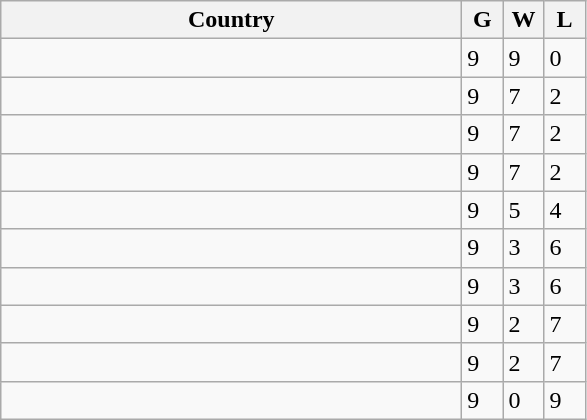<table class="wikitable">
<tr>
<th bgcolor="#efefef" width="300">Country</th>
<th bgcolor="#efefef" width="20">G</th>
<th bgcolor="#efefef" width="20">W</th>
<th bgcolor="#efefef" width="20">L</th>
</tr>
<tr>
<td></td>
<td>9</td>
<td>9</td>
<td>0</td>
</tr>
<tr>
<td></td>
<td>9</td>
<td>7</td>
<td>2</td>
</tr>
<tr>
<td></td>
<td>9</td>
<td>7</td>
<td>2</td>
</tr>
<tr>
<td></td>
<td>9</td>
<td>7</td>
<td>2</td>
</tr>
<tr>
<td></td>
<td>9</td>
<td>5</td>
<td>4</td>
</tr>
<tr>
<td></td>
<td>9</td>
<td>3</td>
<td>6</td>
</tr>
<tr>
<td></td>
<td>9</td>
<td>3</td>
<td>6</td>
</tr>
<tr>
<td></td>
<td>9</td>
<td>2</td>
<td>7</td>
</tr>
<tr>
<td></td>
<td>9</td>
<td>2</td>
<td>7</td>
</tr>
<tr>
<td></td>
<td>9</td>
<td>0</td>
<td>9</td>
</tr>
</table>
